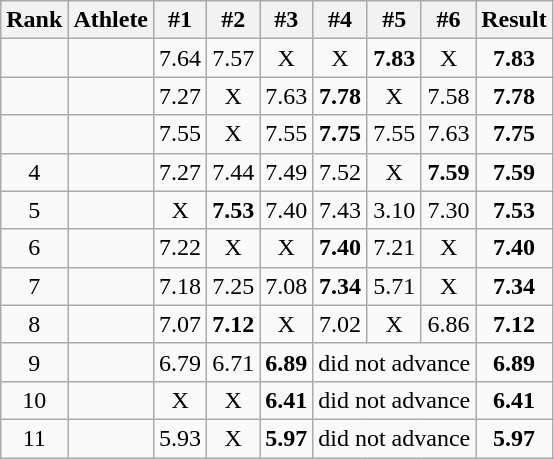<table class="wikitable sortable" style="text-align:center">
<tr>
<th>Rank</th>
<th>Athlete</th>
<th>#1</th>
<th>#2</th>
<th>#3</th>
<th>#4</th>
<th>#5</th>
<th>#6</th>
<th>Result</th>
</tr>
<tr>
<td></td>
<td align=left></td>
<td>7.64</td>
<td>7.57</td>
<td>X</td>
<td>X</td>
<td><strong>7.83</strong></td>
<td>X</td>
<td><strong>7.83</strong></td>
</tr>
<tr>
<td></td>
<td align=left></td>
<td>7.27</td>
<td>X</td>
<td>7.63</td>
<td><strong>7.78</strong></td>
<td>X</td>
<td>7.58</td>
<td><strong>7.78</strong></td>
</tr>
<tr>
<td></td>
<td align=left></td>
<td>7.55</td>
<td>X</td>
<td>7.55</td>
<td><strong>7.75</strong></td>
<td>7.55</td>
<td>7.63</td>
<td><strong>7.75</strong></td>
</tr>
<tr>
<td>4</td>
<td align=left></td>
<td>7.27</td>
<td>7.44</td>
<td>7.49</td>
<td>7.52</td>
<td>X</td>
<td><strong>7.59</strong></td>
<td><strong>7.59</strong></td>
</tr>
<tr>
<td>5</td>
<td align=left></td>
<td>X</td>
<td><strong>7.53</strong></td>
<td>7.40</td>
<td>7.43</td>
<td>3.10</td>
<td>7.30</td>
<td><strong>7.53</strong></td>
</tr>
<tr>
<td>6</td>
<td align=left></td>
<td>7.22</td>
<td>X</td>
<td>X</td>
<td><strong>7.40</strong></td>
<td>7.21</td>
<td>X</td>
<td><strong>7.40</strong></td>
</tr>
<tr>
<td>7</td>
<td align=left></td>
<td>7.18</td>
<td>7.25</td>
<td>7.08</td>
<td><strong>7.34</strong></td>
<td>5.71</td>
<td>X</td>
<td><strong>7.34</strong></td>
</tr>
<tr>
<td>8</td>
<td align=left></td>
<td>7.07</td>
<td><strong>7.12</strong></td>
<td>X</td>
<td>7.02</td>
<td>X</td>
<td>6.86</td>
<td><strong>7.12</strong></td>
</tr>
<tr>
<td>9</td>
<td align=left></td>
<td>6.79</td>
<td>6.71</td>
<td><strong>6.89</strong></td>
<td colspan="3">did not advance</td>
<td><strong>6.89</strong></td>
</tr>
<tr>
<td>10</td>
<td align=left></td>
<td>X</td>
<td>X</td>
<td><strong>6.41</strong></td>
<td colspan="3">did not advance</td>
<td><strong>6.41</strong></td>
</tr>
<tr>
<td>11</td>
<td align=left></td>
<td>5.93</td>
<td>X</td>
<td><strong>5.97</strong></td>
<td colspan="3">did not advance</td>
<td><strong>5.97</strong></td>
</tr>
</table>
